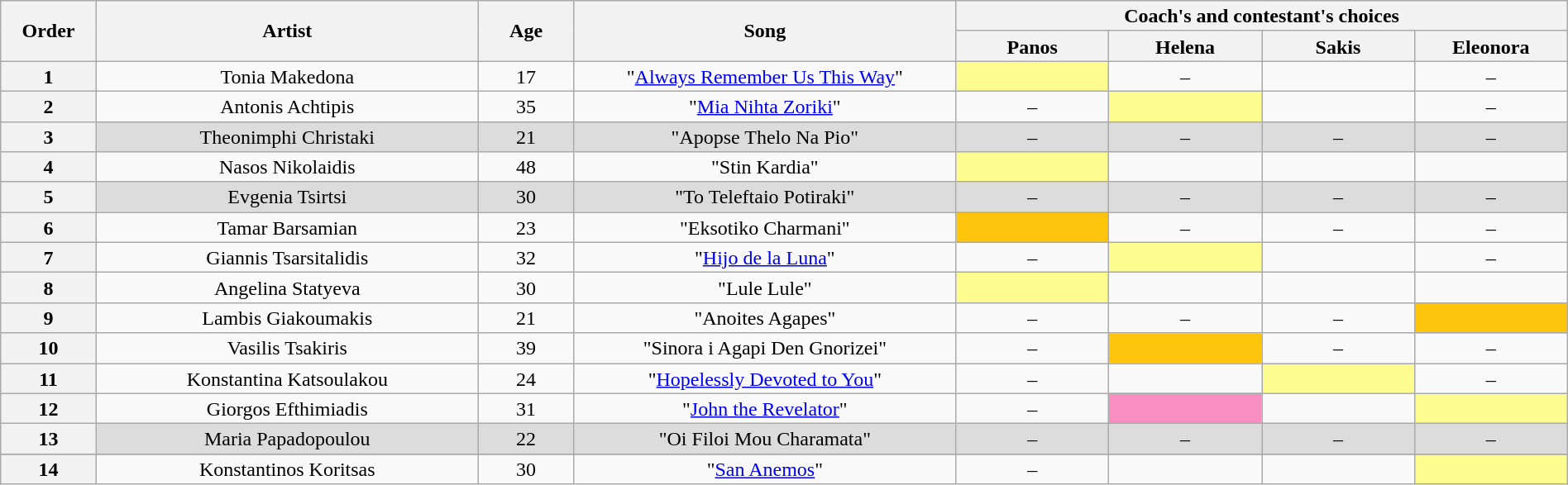<table class="wikitable" style="text-align:center; line-height:17px; width:100%;">
<tr>
<th scope="col" rowspan="2" width="05%">Order</th>
<th scope="col" rowspan="2" width="20%">Artist</th>
<th scope="col" rowspan="2" width="05%">Age</th>
<th scope="col" rowspan="2" width="20%">Song</th>
<th scope="col" colspan="4" width="32%">Coach's and contestant's choices</th>
</tr>
<tr>
<th width="08%">Panos</th>
<th width="08%">Helena</th>
<th width="08%">Sakis</th>
<th width="08%">Eleonora</th>
</tr>
<tr>
<th>1</th>
<td>Tonia Makedona</td>
<td>17</td>
<td>"<a href='#'>Always Remember Us This Way</a>"</td>
<td style="background: #fdfc8f;"></td>
<td>–</td>
<td></td>
<td>–</td>
</tr>
<tr>
<th>2</th>
<td>Antonis Achtipis</td>
<td>35</td>
<td>"<a href='#'>Mia Nihta Zoriki</a>"</td>
<td>–</td>
<td style="background: #fdfc8f;"></td>
<td></td>
<td>–</td>
</tr>
<tr style="background: #DCDCDC;" |>
<th>3</th>
<td>Theonimphi Christaki</td>
<td>21</td>
<td>"Apopse Thelo Na Pio"</td>
<td>–</td>
<td>–</td>
<td>–</td>
<td>–</td>
</tr>
<tr>
<th>4</th>
<td>Nasos Nikolaidis</td>
<td>48</td>
<td>"Stin Kardia"</td>
<td style="background: #fdfc8f;"></td>
<td></td>
<td></td>
<td></td>
</tr>
<tr style="background: #DCDCDC;" |>
<th>5</th>
<td>Evgenia Tsirtsi</td>
<td>30</td>
<td>"To Teleftaio Potiraki"</td>
<td>–</td>
<td>–</td>
<td>–</td>
<td>–</td>
</tr>
<tr>
<th>6</th>
<td>Tamar Barsamian</td>
<td>23</td>
<td>"Eksotiko Charmani"</td>
<td style="background: #FFC50C;"></td>
<td>–</td>
<td>–</td>
<td>–</td>
</tr>
<tr>
<th>7</th>
<td>Giannis Tsarsitalidis</td>
<td>32</td>
<td>"<a href='#'>Hijo de la Luna</a>"</td>
<td>–</td>
<td style="background: #fdfc8f;"></td>
<td></td>
<td>–</td>
</tr>
<tr>
<th>8</th>
<td>Angelina Statyeva</td>
<td>30</td>
<td>"Lule Lule"</td>
<td style="background: #fdfc8f;"></td>
<td></td>
<td></td>
<td></td>
</tr>
<tr>
<th>9</th>
<td>Lambis Giakoumakis</td>
<td>21</td>
<td>"Anoites Agapes"</td>
<td>–</td>
<td>–</td>
<td>–</td>
<td style="background: #FFC50C;"></td>
</tr>
<tr>
<th>10</th>
<td>Vasilis Tsakiris</td>
<td>39</td>
<td>"Sinora i Agapi Den Gnorizei"</td>
<td>–</td>
<td style="background: #FFC50C;"></td>
<td>–</td>
<td>–</td>
</tr>
<tr>
<th>11</th>
<td>Konstantina Katsoulakou</td>
<td>24</td>
<td>"<a href='#'>Hopelessly Devoted to You</a>"</td>
<td>–</td>
<td></td>
<td style="background: #fdfc8f;"></td>
<td>–</td>
</tr>
<tr>
<th>12</th>
<td>Giorgos Efthimiadis</td>
<td>31</td>
<td>"<a href='#'>John the Revelator</a>"</td>
<td>–</td>
<td bgcolor="#f78fc2"><strong></strong></td>
<td></td>
<td style="background: #fdfc8f;"></td>
</tr>
<tr style="background: #DCDCDC;" |>
<th>13</th>
<td>Maria Papadopoulou</td>
<td>22</td>
<td>"Oi Filoi Mou Charamata"</td>
<td>–</td>
<td>–</td>
<td>–</td>
<td>–</td>
</tr>
<tr>
</tr>
<tr>
<th>14</th>
<td>Konstantinos Koritsas</td>
<td>30</td>
<td>"<a href='#'>San Anemos</a>"</td>
<td>–</td>
<td></td>
<td></td>
<td style="background: #fdfc8f;"></td>
</tr>
</table>
